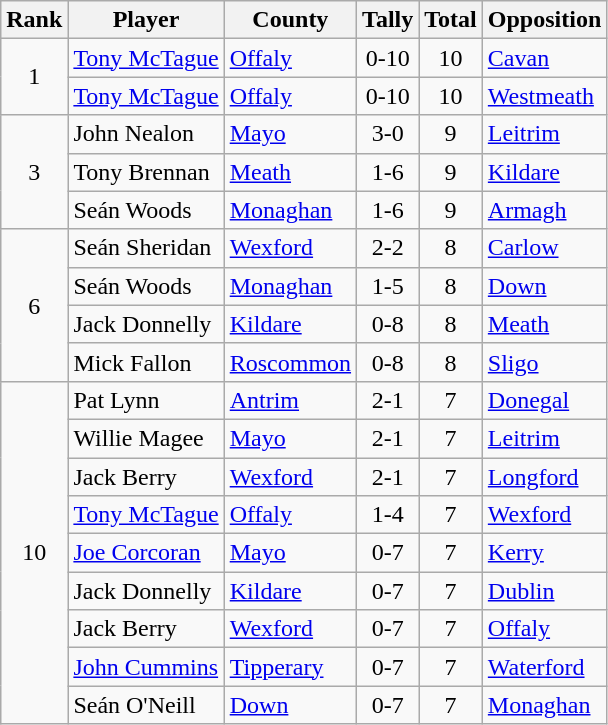<table class="wikitable">
<tr>
<th>Rank</th>
<th>Player</th>
<th>County</th>
<th>Tally</th>
<th>Total</th>
<th>Opposition</th>
</tr>
<tr>
<td rowspan=2 align=center>1</td>
<td><a href='#'>Tony McTague</a></td>
<td><a href='#'>Offaly</a></td>
<td align=center>0-10</td>
<td align=center>10</td>
<td><a href='#'>Cavan</a></td>
</tr>
<tr>
<td><a href='#'>Tony McTague</a></td>
<td><a href='#'>Offaly</a></td>
<td align=center>0-10</td>
<td align=center>10</td>
<td><a href='#'>Westmeath</a></td>
</tr>
<tr>
<td rowspan=3 align=center>3</td>
<td>John Nealon</td>
<td><a href='#'>Mayo</a></td>
<td align=center>3-0</td>
<td align=center>9</td>
<td><a href='#'>Leitrim</a></td>
</tr>
<tr>
<td>Tony Brennan</td>
<td><a href='#'>Meath</a></td>
<td align=center>1-6</td>
<td align=center>9</td>
<td><a href='#'>Kildare</a></td>
</tr>
<tr>
<td>Seán Woods</td>
<td><a href='#'>Monaghan</a></td>
<td align=center>1-6</td>
<td align=center>9</td>
<td><a href='#'>Armagh</a></td>
</tr>
<tr>
<td rowspan=4 align=center>6</td>
<td>Seán Sheridan</td>
<td><a href='#'>Wexford</a></td>
<td align=center>2-2</td>
<td align=center>8</td>
<td><a href='#'>Carlow</a></td>
</tr>
<tr>
<td>Seán Woods</td>
<td><a href='#'>Monaghan</a></td>
<td align=center>1-5</td>
<td align=center>8</td>
<td><a href='#'>Down</a></td>
</tr>
<tr>
<td>Jack Donnelly</td>
<td><a href='#'>Kildare</a></td>
<td align=center>0-8</td>
<td align=center>8</td>
<td><a href='#'>Meath</a></td>
</tr>
<tr>
<td>Mick Fallon</td>
<td><a href='#'>Roscommon</a></td>
<td align=center>0-8</td>
<td align=center>8</td>
<td><a href='#'>Sligo</a></td>
</tr>
<tr>
<td rowspan=9 align=center>10</td>
<td>Pat Lynn</td>
<td><a href='#'>Antrim</a></td>
<td align=center>2-1</td>
<td align=center>7</td>
<td><a href='#'>Donegal</a></td>
</tr>
<tr>
<td>Willie Magee</td>
<td><a href='#'>Mayo</a></td>
<td align=center>2-1</td>
<td align=center>7</td>
<td><a href='#'>Leitrim</a></td>
</tr>
<tr>
<td>Jack Berry</td>
<td><a href='#'>Wexford</a></td>
<td align=center>2-1</td>
<td align=center>7</td>
<td><a href='#'>Longford</a></td>
</tr>
<tr>
<td><a href='#'>Tony McTague</a></td>
<td><a href='#'>Offaly</a></td>
<td align=center>1-4</td>
<td align=center>7</td>
<td><a href='#'>Wexford</a></td>
</tr>
<tr>
<td><a href='#'>Joe Corcoran</a></td>
<td><a href='#'>Mayo</a></td>
<td align=center>0-7</td>
<td align=center>7</td>
<td><a href='#'>Kerry</a></td>
</tr>
<tr>
<td>Jack Donnelly</td>
<td><a href='#'>Kildare</a></td>
<td align=center>0-7</td>
<td align=center>7</td>
<td><a href='#'>Dublin</a></td>
</tr>
<tr>
<td>Jack Berry</td>
<td><a href='#'>Wexford</a></td>
<td align=center>0-7</td>
<td align=center>7</td>
<td><a href='#'>Offaly</a></td>
</tr>
<tr>
<td><a href='#'>John Cummins</a></td>
<td><a href='#'>Tipperary</a></td>
<td align=center>0-7</td>
<td align=center>7</td>
<td><a href='#'>Waterford</a></td>
</tr>
<tr>
<td>Seán O'Neill</td>
<td><a href='#'>Down</a></td>
<td align=center>0-7</td>
<td align=center>7</td>
<td><a href='#'>Monaghan</a></td>
</tr>
</table>
